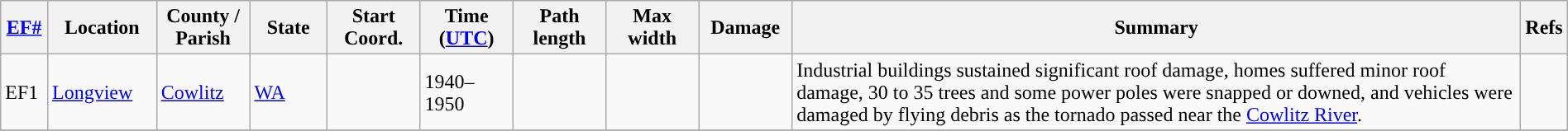<table class="wikitable sortable" style="width:100%;">
<tr>
<th scope="col" width="3%" align="center"><a href='#'>EF#</a></th>
<th scope="col" width="7%" align="center" class="unsortable">Location</th>
<th scope="col" width="6%" align="center" class="unsortable">County / Parish</th>
<th scope="col" width="5%" align="center">State</th>
<th scope="col" width="6%" align="center">Start Coord.</th>
<th scope="col" width="6%" align="center">Time (<a href='#'>UTC</a>)</th>
<th scope="col" width="6%" align="center">Path length</th>
<th scope="col" width="6%" align="center">Max width</th>
<th scope="col" width="6%" align="center">Damage</th>
<th scope="col" width="48%" class="unsortable" align="center">Summary</th>
<th scope="col" width="48%" class="unsortable" align="center">Refs</th>
</tr>
<tr>
<td>EF1</td>
<td><a href='#'>Longview</a></td>
<td><a href='#'>Cowlitz</a></td>
<td><a href='#'>WA</a></td>
<td></td>
<td>1940–1950</td>
<td></td>
<td></td>
<td></td>
<td>Industrial buildings sustained significant roof damage, homes suffered minor roof damage, 30 to 35 trees and some power poles were snapped or downed, and vehicles were damaged by flying debris as the tornado passed near the <a href='#'>Cowlitz River</a>.</td>
<td></td>
</tr>
<tr>
</tr>
</table>
